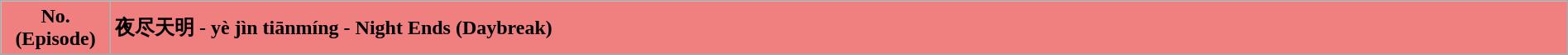<table class="wikitable plainrowheaders" style="background:#FFFFFF; width:100%">
<tr>
<th style="background-color:#F08080; width:7%">No. (Episode)</th>
<th style="background-color:#F08080;text-align:left;">夜尽天明 - yè jìn tiānmíng  - Night Ends (Daybreak)</th>
</tr>
<tr>
</tr>
</table>
